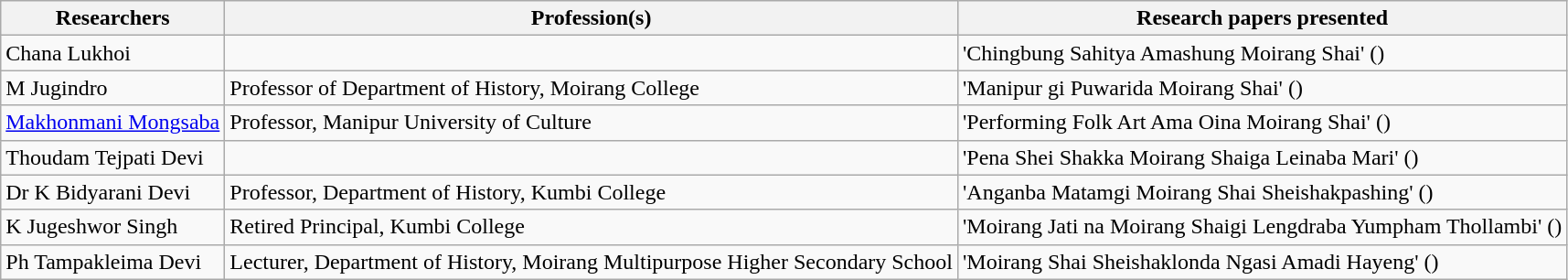<table class="wikitable">
<tr>
<th>Researchers</th>
<th>Profession(s)</th>
<th>Research papers presented</th>
</tr>
<tr>
<td>Chana Lukhoi</td>
<td></td>
<td>'Chingbung Sahitya Amashung Moirang Shai' ()</td>
</tr>
<tr>
<td>M Jugindro</td>
<td>Professor of Department of History, Moirang College</td>
<td>'Manipur gi Puwarida Moirang Shai' ()</td>
</tr>
<tr>
<td><a href='#'>Makhonmani Mongsaba</a></td>
<td>Professor, Manipur University of Culture</td>
<td>'Performing Folk Art Ama Oina Moirang Shai' ()</td>
</tr>
<tr>
<td>Thoudam Tejpati Devi</td>
<td></td>
<td>'Pena Shei Shakka Moirang Shaiga Leinaba Mari' ()</td>
</tr>
<tr>
<td>Dr K Bidyarani Devi</td>
<td>Professor, Department of History, Kumbi College</td>
<td>'Anganba Matamgi Moirang Shai Sheishakpashing' ()</td>
</tr>
<tr>
<td>K Jugeshwor Singh</td>
<td>Retired Principal, Kumbi College</td>
<td>'Moirang Jati na Moirang Shaigi Lengdraba Yumpham Thollambi' ()</td>
</tr>
<tr>
<td>Ph Tampakleima Devi</td>
<td>Lecturer, Department of History, Moirang Multipurpose Higher Secondary School</td>
<td>'Moirang Shai Sheishaklonda Ngasi Amadi Hayeng' ()</td>
</tr>
</table>
